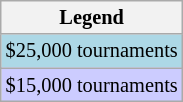<table class="wikitable" style="font-size:85%">
<tr>
<th>Legend</th>
</tr>
<tr style="background:lightblue;">
<td>$25,000 tournaments</td>
</tr>
<tr style="background:#ccf;">
<td>$15,000 tournaments</td>
</tr>
</table>
